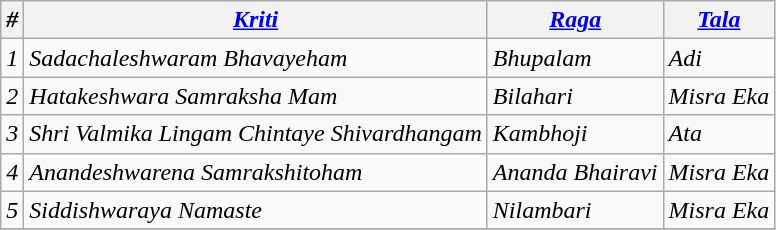<table class="wikitable">
<tr>
<th><em>#</em></th>
<th><em><a href='#'>Kriti</a></em></th>
<th><em><a href='#'>Raga</a></em></th>
<th><em><a href='#'>Tala</a></em></th>
</tr>
<tr>
<td><em>1</em></td>
<td><em>Sadachaleshwaram Bhavayeham</em></td>
<td><em>Bhupalam</em></td>
<td><em>Adi</em></td>
</tr>
<tr>
<td><em>2</em></td>
<td><em>Hatakeshwara Samraksha Mam</em></td>
<td><em>Bilahari</em></td>
<td><em>Misra Eka</em></td>
</tr>
<tr>
<td><em>3</em></td>
<td><em>Shri Valmika Lingam Chintaye Shivardhangam</em></td>
<td><em>Kambhoji</em></td>
<td><em>Ata</em></td>
</tr>
<tr>
<td><em>4</em></td>
<td><em>Anandeshwarena Samrakshitoham</em></td>
<td><em>Ananda Bhairavi</em></td>
<td><em>Misra Eka</em></td>
</tr>
<tr>
<td><em>5</em></td>
<td><em>Siddishwaraya Namaste</em></td>
<td><em>Nilambari</em></td>
<td><em>Misra Eka</em></td>
</tr>
<tr>
</tr>
</table>
